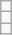<table class="wikitable">
<tr>
<td></td>
</tr>
<tr>
<td></td>
</tr>
<tr>
<td></td>
</tr>
</table>
